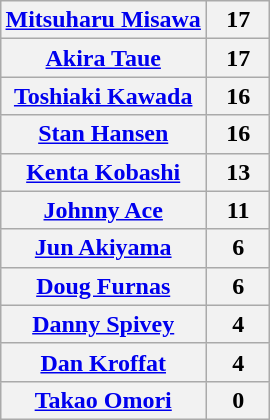<table class="wikitable" style="margin: 1em auto 1em auto;text-align:center">
<tr>
<th><a href='#'>Mitsuharu Misawa</a></th>
<th style="width:35px">17</th>
</tr>
<tr>
<th><a href='#'>Akira Taue</a></th>
<th>17</th>
</tr>
<tr>
<th><a href='#'>Toshiaki Kawada</a></th>
<th>16</th>
</tr>
<tr>
<th><a href='#'>Stan Hansen</a></th>
<th>16</th>
</tr>
<tr>
<th><a href='#'>Kenta Kobashi</a></th>
<th>13</th>
</tr>
<tr>
<th><a href='#'>Johnny Ace</a></th>
<th>11</th>
</tr>
<tr>
<th><a href='#'>Jun Akiyama</a></th>
<th>6</th>
</tr>
<tr>
<th><a href='#'>Doug Furnas</a></th>
<th>6</th>
</tr>
<tr>
<th><a href='#'>Danny Spivey</a></th>
<th>4</th>
</tr>
<tr>
<th><a href='#'>Dan Kroffat</a></th>
<th>4</th>
</tr>
<tr>
<th><a href='#'>Takao Omori</a></th>
<th>0</th>
</tr>
</table>
